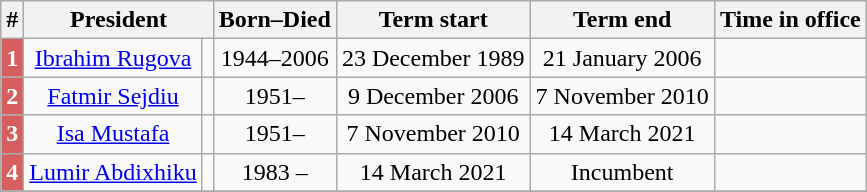<table class="wikitable" style="text-align:center">
<tr ->
<th>#</th>
<th colspan="2">President</th>
<th>Born–Died</th>
<th>Term start</th>
<th>Term end</th>
<th>Time in office</th>
</tr>
<tr ->
<th style="background:#D75E5E; color:white;">1</th>
<td><a href='#'>Ibrahim Rugova</a></td>
<td></td>
<td>1944–2006</td>
<td>23 December 1989</td>
<td>21 January 2006</td>
<td></td>
</tr>
<tr ->
<th style="background:#D75E5E; color:white;">2</th>
<td><a href='#'>Fatmir Sejdiu</a></td>
<td></td>
<td>1951–</td>
<td>9 December 2006</td>
<td>7 November 2010</td>
<td></td>
</tr>
<tr ->
<th style="background:#D75E5E; color:white;">3</th>
<td><a href='#'>Isa Mustafa</a></td>
<td></td>
<td>1951–</td>
<td>7 November 2010</td>
<td>14 March 2021</td>
<td></td>
</tr>
<tr ->
<th style="background:#D75E5E; color:white;">4</th>
<td><a href='#'>Lumir Abdixhiku</a></td>
<td></td>
<td>1983 –</td>
<td>14 March 2021</td>
<td>Incumbent</td>
<td></td>
</tr>
<tr ->
</tr>
</table>
